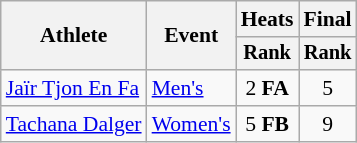<table class=wikitable style="font-size:90%;">
<tr>
<th rowspan=2>Athlete</th>
<th rowspan=2>Event</th>
<th>Heats</th>
<th>Final</th>
</tr>
<tr style="font-size:95%">
<th>Rank</th>
<th>Rank</th>
</tr>
<tr align=center>
<td align=left><a href='#'>Jaïr Tjon En Fa</a></td>
<td align=left><a href='#'>Men's</a></td>
<td>2 <strong>FA</strong></td>
<td>5</td>
</tr>
<tr align=center>
<td align=left><a href='#'>Tachana Dalger</a></td>
<td align=left><a href='#'>Women's</a></td>
<td>5 <strong>FB</strong></td>
<td>9</td>
</tr>
</table>
